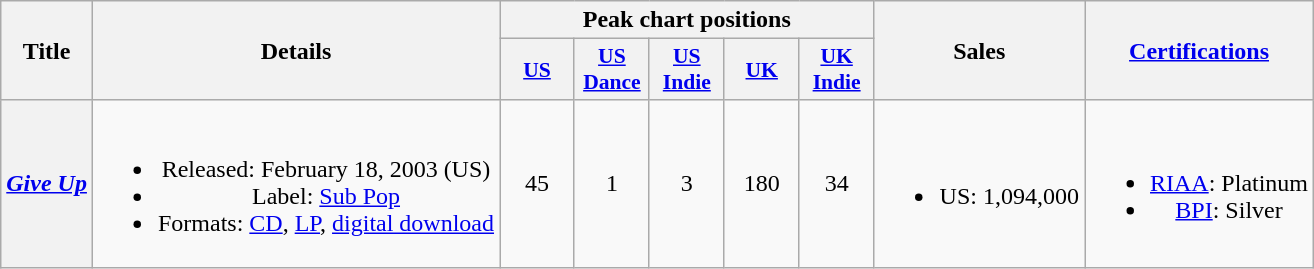<table class="wikitable plainrowheaders" style="text-align:center;">
<tr>
<th scope="col" rowspan="2">Title</th>
<th scope="col" rowspan="2">Details</th>
<th scope="col" colspan="5">Peak chart positions</th>
<th scope="col" rowspan="2">Sales</th>
<th scope="col" rowspan="2"><a href='#'>Certifications</a></th>
</tr>
<tr>
<th scope="col" style="width:3em;font-size:90%;"><a href='#'>US</a><br></th>
<th scope="col" style="width:3em;font-size:90%;"><a href='#'>US<br>Dance</a><br></th>
<th scope="col" style="width:3em;font-size:90%;"><a href='#'>US<br>Indie</a><br></th>
<th scope="col" style="width:3em;font-size:90%;"><a href='#'>UK</a><br></th>
<th scope="col" style="width:3em;font-size:90%;"><a href='#'>UK<br>Indie</a><br></th>
</tr>
<tr>
<th scope="row"><em><a href='#'>Give Up</a></em></th>
<td><br><ul><li>Released: February 18, 2003 <span>(US)</span></li><li>Label: <a href='#'>Sub Pop</a></li><li>Formats: <a href='#'>CD</a>, <a href='#'>LP</a>, <a href='#'>digital download</a></li></ul></td>
<td>45</td>
<td>1</td>
<td>3</td>
<td>180</td>
<td>34</td>
<td><br><ul><li>US: 1,094,000</li></ul></td>
<td><br><ul><li><a href='#'>RIAA</a>: Platinum</li><li><a href='#'>BPI</a>: Silver</li></ul></td>
</tr>
</table>
